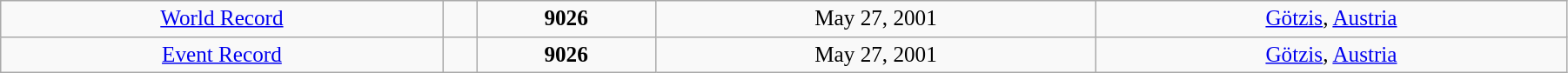<table width="95%" class="wikitable" style=" text-align:center; font-size:105%;">
<tr>
<td><a href='#'>World Record</a></td>
<td></td>
<td><strong>9026 </strong></td>
<td>May 27, 2001</td>
<td> <a href='#'>Götzis</a>, <a href='#'>Austria</a></td>
</tr>
<tr>
<td><a href='#'>Event Record</a></td>
<td></td>
<td><strong>9026 </strong></td>
<td>May 27, 2001</td>
<td> <a href='#'>Götzis</a>, <a href='#'>Austria</a></td>
</tr>
</table>
